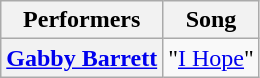<table class="wikitable unsortable" style="text-align:center;">
<tr>
<th scope="col">Performers</th>
<th scope="col">Song</th>
</tr>
<tr>
<th scope="row"><a href='#'>Gabby Barrett</a></th>
<td>"<a href='#'>I Hope</a>"</td>
</tr>
</table>
